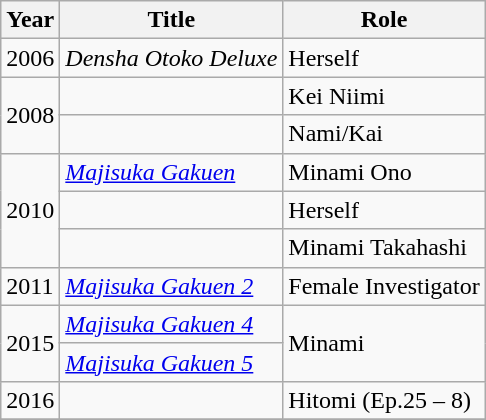<table class="wikitable">
<tr>
<th>Year</th>
<th>Title</th>
<th>Role</th>
</tr>
<tr>
<td>2006</td>
<td><em>Densha Otoko Deluxe</em></td>
<td>Herself</td>
</tr>
<tr>
<td rowspan="2">2008</td>
<td></td>
<td>Kei Niimi</td>
</tr>
<tr>
<td></td>
<td>Nami/Kai</td>
</tr>
<tr>
<td rowspan="3">2010</td>
<td><em><a href='#'>Majisuka Gakuen</a></em></td>
<td>Minami Ono</td>
</tr>
<tr>
<td></td>
<td>Herself</td>
</tr>
<tr>
<td></td>
<td>Minami Takahashi</td>
</tr>
<tr>
<td>2011</td>
<td><em><a href='#'>Majisuka Gakuen 2</a></em></td>
<td>Female Investigator</td>
</tr>
<tr>
<td rowspan="2">2015</td>
<td><em><a href='#'>Majisuka Gakuen 4</a></em></td>
<td rowspan="2">Minami</td>
</tr>
<tr>
<td><em><a href='#'>Majisuka Gakuen 5</a></em></td>
</tr>
<tr>
<td rowspan="1">2016</td>
<td></td>
<td>Hitomi (Ep.25 – 8)</td>
</tr>
<tr>
</tr>
</table>
